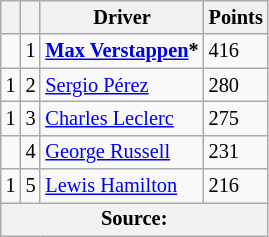<table class="wikitable" style="font-size: 85%;">
<tr>
<th scope="col"></th>
<th scope="col"></th>
<th scope="col">Driver</th>
<th scope="col">Points</th>
</tr>
<tr>
<td align="left"></td>
<td align="center">1</td>
<td> <strong><a href='#'>Max Verstappen</a>*</strong></td>
<td align="left">416</td>
</tr>
<tr>
<td align="left"> 1</td>
<td align="center">2</td>
<td> <a href='#'>Sergio Pérez</a></td>
<td align="left">280</td>
</tr>
<tr>
<td align="left"> 1</td>
<td align="center">3</td>
<td> <a href='#'>Charles Leclerc</a></td>
<td align="left">275</td>
</tr>
<tr>
<td align="left"></td>
<td align="center">4</td>
<td> <a href='#'>George Russell</a></td>
<td align="left">231</td>
</tr>
<tr>
<td align="left"> 1</td>
<td align="center">5</td>
<td> <a href='#'>Lewis Hamilton</a></td>
<td align="left">216</td>
</tr>
<tr>
<th colspan=4>Source:</th>
</tr>
</table>
